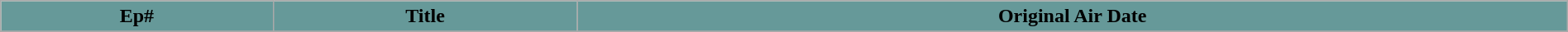<table class="wikitable plainrowheaders" style="width:100%; background: #FFFFF;">
<tr bgcolor="#FFFFF;">
<th style="background-color: #669999; color:#000; text-align: center;">Ep#</th>
<th ! style="background-color: #669999; color:#000; text-align: center;">Title</th>
<th ! style="background-color: #669999; color:#000; text-align: center;">Original Air Date</th>
</tr>
<tr>
</tr>
</table>
